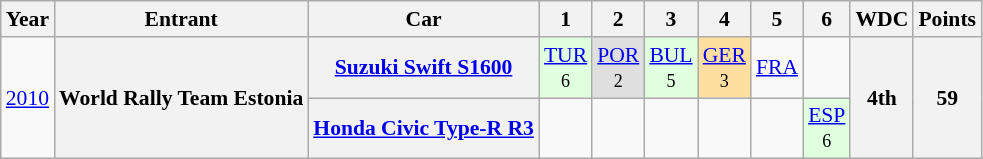<table class="wikitable" style="text-align:center; font-size:90%">
<tr>
<th>Year</th>
<th>Entrant</th>
<th>Car</th>
<th>1</th>
<th>2</th>
<th>3</th>
<th>4</th>
<th>5</th>
<th>6</th>
<th>WDC</th>
<th>Points</th>
</tr>
<tr>
<td rowspan=2><a href='#'>2010</a></td>
<th rowspan=2>World Rally Team Estonia</th>
<th><a href='#'>Suzuki Swift S1600</a></th>
<td style="background:#DFFFDF;"><a href='#'>TUR</a><br><small>6</small></td>
<td style="background:#DFDFDF;"><a href='#'>POR</a><br><small>2</small></td>
<td style="background:#DFFFDF;"><a href='#'>BUL</a><br><small>5</small></td>
<td style="background:#FFDF9F;"><a href='#'>GER</a><br><small>3</small></td>
<td><a href='#'>FRA</a></td>
<td></td>
<th rowspan=2>4th</th>
<th rowspan=2>59</th>
</tr>
<tr>
<th><a href='#'>Honda Civic Type-R R3</a></th>
<td></td>
<td></td>
<td></td>
<td></td>
<td></td>
<td style="background:#DFFFDF;"><a href='#'>ESP</a><br><small>6</small></td>
</tr>
</table>
